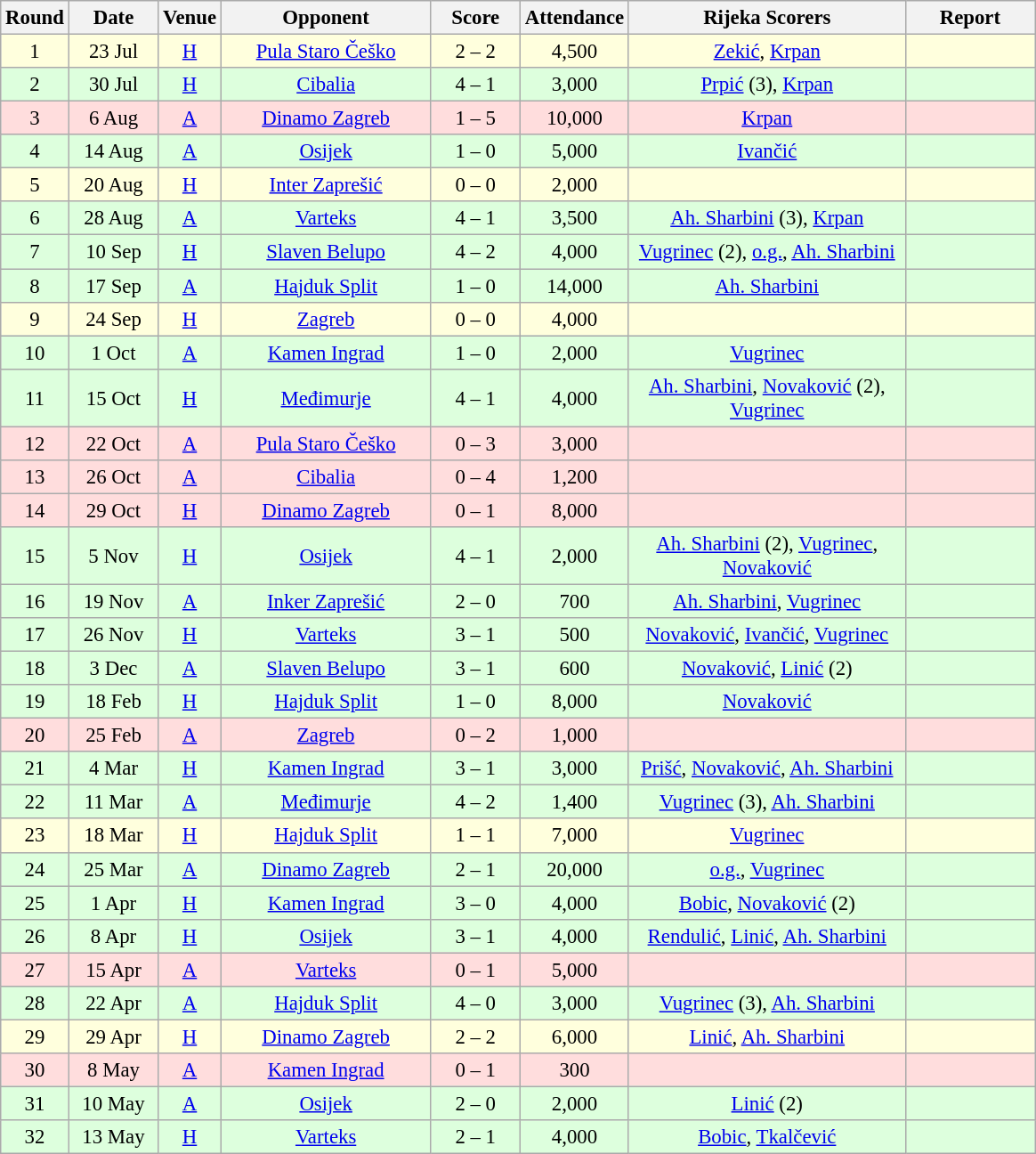<table class="wikitable sortable" style="text-align: center; font-size:95%;">
<tr>
<th width="30">Round</th>
<th width="60">Date</th>
<th width="20">Venue</th>
<th width="150">Opponent</th>
<th width="60">Score</th>
<th width="40">Attendance</th>
<th width="200">Rijeka Scorers</th>
<th width="90" class="unsortable">Report</th>
</tr>
<tr bgcolor="#ffffdd">
<td>1</td>
<td>23 Jul</td>
<td><a href='#'>H</a></td>
<td><a href='#'>Pula Staro Češko</a></td>
<td>2 – 2</td>
<td>4,500</td>
<td><a href='#'>Zekić</a>, <a href='#'>Krpan</a></td>
<td></td>
</tr>
<tr bgcolor="#ddffdd">
<td>2</td>
<td>30 Jul</td>
<td><a href='#'>H</a></td>
<td><a href='#'>Cibalia</a></td>
<td>4 – 1</td>
<td>3,000</td>
<td><a href='#'>Prpić</a> (3), <a href='#'>Krpan</a></td>
<td></td>
</tr>
<tr bgcolor="#ffdddd">
<td>3</td>
<td>6 Aug</td>
<td><a href='#'>A</a></td>
<td><a href='#'>Dinamo Zagreb</a></td>
<td>1 – 5</td>
<td>10,000</td>
<td><a href='#'>Krpan</a></td>
<td></td>
</tr>
<tr bgcolor="#ddffdd">
<td>4</td>
<td>14 Aug</td>
<td><a href='#'>A</a></td>
<td><a href='#'>Osijek</a></td>
<td>1 – 0</td>
<td>5,000</td>
<td><a href='#'>Ivančić</a></td>
<td></td>
</tr>
<tr bgcolor="#ffffdd">
<td>5</td>
<td>20 Aug</td>
<td><a href='#'>H</a></td>
<td><a href='#'>Inter Zaprešić</a></td>
<td>0 – 0</td>
<td>2,000</td>
<td></td>
<td></td>
</tr>
<tr bgcolor="#ddffdd">
<td>6</td>
<td>28 Aug</td>
<td><a href='#'>A</a></td>
<td><a href='#'>Varteks</a></td>
<td>4 – 1</td>
<td>3,500</td>
<td><a href='#'>Ah. Sharbini</a> (3), <a href='#'>Krpan</a></td>
<td></td>
</tr>
<tr bgcolor="#ddffdd">
<td>7</td>
<td>10 Sep</td>
<td><a href='#'>H</a></td>
<td><a href='#'>Slaven Belupo</a></td>
<td>4 – 2</td>
<td>4,000</td>
<td><a href='#'>Vugrinec</a> (2), <a href='#'>o.g.</a>, <a href='#'>Ah. Sharbini</a></td>
<td></td>
</tr>
<tr bgcolor="#ddffdd">
<td>8</td>
<td>17 Sep</td>
<td><a href='#'>A</a></td>
<td><a href='#'>Hajduk Split</a></td>
<td>1 – 0</td>
<td>14,000</td>
<td><a href='#'>Ah. Sharbini</a></td>
<td></td>
</tr>
<tr bgcolor="#ffffdd">
<td>9</td>
<td>24 Sep</td>
<td><a href='#'>H</a></td>
<td><a href='#'>Zagreb</a></td>
<td>0 – 0</td>
<td>4,000</td>
<td></td>
<td></td>
</tr>
<tr bgcolor="#ddffdd">
<td>10</td>
<td>1 Oct</td>
<td><a href='#'>A</a></td>
<td><a href='#'>Kamen Ingrad</a></td>
<td>1 – 0</td>
<td>2,000</td>
<td><a href='#'>Vugrinec</a></td>
<td></td>
</tr>
<tr bgcolor="#ddffdd">
<td>11</td>
<td>15 Oct</td>
<td><a href='#'>H</a></td>
<td><a href='#'>Međimurje</a></td>
<td>4 – 1</td>
<td>4,000</td>
<td><a href='#'>Ah. Sharbini</a>, <a href='#'>Novaković</a> (2), <a href='#'>Vugrinec</a></td>
<td></td>
</tr>
<tr bgcolor="#ffdddd">
<td>12</td>
<td>22 Oct</td>
<td><a href='#'>A</a></td>
<td><a href='#'>Pula Staro Češko</a></td>
<td>0 – 3</td>
<td>3,000</td>
<td></td>
<td></td>
</tr>
<tr bgcolor="#ffdddd">
<td>13</td>
<td>26 Oct</td>
<td><a href='#'>A</a></td>
<td><a href='#'>Cibalia</a></td>
<td>0 – 4</td>
<td>1,200</td>
<td></td>
<td></td>
</tr>
<tr bgcolor="#ffdddd">
<td>14</td>
<td>29 Oct</td>
<td><a href='#'>H</a></td>
<td><a href='#'>Dinamo Zagreb</a></td>
<td>0 – 1</td>
<td>8,000</td>
<td></td>
<td></td>
</tr>
<tr bgcolor="#ddffdd">
<td>15</td>
<td>5 Nov</td>
<td><a href='#'>H</a></td>
<td><a href='#'>Osijek</a></td>
<td>4 – 1</td>
<td>2,000</td>
<td><a href='#'>Ah. Sharbini</a> (2), <a href='#'>Vugrinec</a>, <a href='#'>Novaković</a></td>
<td></td>
</tr>
<tr bgcolor="#ddffdd">
<td>16</td>
<td>19 Nov</td>
<td><a href='#'>A</a></td>
<td><a href='#'>Inker Zaprešić</a></td>
<td>2 – 0</td>
<td>700</td>
<td><a href='#'>Ah. Sharbini</a>, <a href='#'>Vugrinec</a></td>
<td></td>
</tr>
<tr bgcolor="#ddffdd">
<td>17</td>
<td>26 Nov</td>
<td><a href='#'>H</a></td>
<td><a href='#'>Varteks</a></td>
<td>3 – 1</td>
<td>500</td>
<td><a href='#'>Novaković</a>, <a href='#'>Ivančić</a>, <a href='#'>Vugrinec</a></td>
<td></td>
</tr>
<tr bgcolor="#ddffdd">
<td>18</td>
<td>3 Dec</td>
<td><a href='#'>A</a></td>
<td><a href='#'>Slaven Belupo</a></td>
<td>3 – 1</td>
<td>600</td>
<td><a href='#'>Novaković</a>, <a href='#'>Linić</a> (2)</td>
<td></td>
</tr>
<tr bgcolor="#ddffdd">
<td>19</td>
<td>18 Feb</td>
<td><a href='#'>H</a></td>
<td><a href='#'>Hajduk Split</a></td>
<td>1 – 0</td>
<td>8,000</td>
<td><a href='#'>Novaković</a></td>
<td></td>
</tr>
<tr bgcolor="#ffdddd">
<td>20</td>
<td>25 Feb</td>
<td><a href='#'>A</a></td>
<td><a href='#'>Zagreb</a></td>
<td>0 – 2</td>
<td>1,000</td>
<td></td>
<td></td>
</tr>
<tr bgcolor="#ddffdd">
<td>21</td>
<td>4 Mar</td>
<td><a href='#'>H</a></td>
<td><a href='#'>Kamen Ingrad</a></td>
<td>3 – 1</td>
<td>3,000</td>
<td><a href='#'>Prišć</a>, <a href='#'>Novaković</a>, <a href='#'>Ah. Sharbini</a></td>
<td></td>
</tr>
<tr bgcolor="#ddffdd">
<td>22</td>
<td>11 Mar</td>
<td><a href='#'>A</a></td>
<td><a href='#'>Međimurje</a></td>
<td>4 – 2</td>
<td>1,400</td>
<td><a href='#'>Vugrinec</a> (3), <a href='#'>Ah. Sharbini</a></td>
<td></td>
</tr>
<tr bgcolor="#ffffdd">
<td>23</td>
<td>18 Mar</td>
<td><a href='#'>H</a></td>
<td><a href='#'>Hajduk Split</a></td>
<td>1 – 1</td>
<td>7,000</td>
<td><a href='#'>Vugrinec</a></td>
<td></td>
</tr>
<tr bgcolor="#ddffdd">
<td>24</td>
<td>25 Mar</td>
<td><a href='#'>A</a></td>
<td><a href='#'>Dinamo Zagreb</a></td>
<td>2 – 1</td>
<td>20,000</td>
<td><a href='#'>o.g.</a>, <a href='#'>Vugrinec</a></td>
<td></td>
</tr>
<tr bgcolor="#ddffdd">
<td>25</td>
<td>1 Apr</td>
<td><a href='#'>H</a></td>
<td><a href='#'>Kamen Ingrad</a></td>
<td>3 – 0</td>
<td>4,000</td>
<td><a href='#'>Bobic</a>, <a href='#'>Novaković</a> (2)</td>
<td></td>
</tr>
<tr bgcolor="#ddffdd">
<td>26</td>
<td>8 Apr</td>
<td><a href='#'>H</a></td>
<td><a href='#'>Osijek</a></td>
<td>3 – 1</td>
<td>4,000</td>
<td><a href='#'>Rendulić</a>, <a href='#'>Linić</a>, <a href='#'>Ah. Sharbini</a></td>
<td></td>
</tr>
<tr bgcolor="#ffdddd">
<td>27</td>
<td>15 Apr</td>
<td><a href='#'>A</a></td>
<td><a href='#'>Varteks</a></td>
<td>0 – 1</td>
<td>5,000</td>
<td></td>
<td></td>
</tr>
<tr bgcolor="#ddffdd">
<td>28</td>
<td>22 Apr</td>
<td><a href='#'>A</a></td>
<td><a href='#'>Hajduk Split</a></td>
<td>4 – 0</td>
<td>3,000</td>
<td><a href='#'>Vugrinec</a> (3), <a href='#'>Ah. Sharbini</a></td>
<td></td>
</tr>
<tr bgcolor="#ffffdd">
<td>29</td>
<td>29 Apr</td>
<td><a href='#'>H</a></td>
<td><a href='#'>Dinamo Zagreb</a></td>
<td>2 – 2</td>
<td>6,000</td>
<td><a href='#'>Linić</a>, <a href='#'>Ah. Sharbini</a></td>
<td></td>
</tr>
<tr bgcolor="#ffdddd">
<td>30</td>
<td>8 May</td>
<td><a href='#'>A</a></td>
<td><a href='#'>Kamen Ingrad</a></td>
<td>0 – 1</td>
<td>300</td>
<td></td>
<td></td>
</tr>
<tr bgcolor="#ddffdd">
<td>31</td>
<td>10 May</td>
<td><a href='#'>A</a></td>
<td><a href='#'>Osijek</a></td>
<td>2 – 0</td>
<td>2,000</td>
<td><a href='#'>Linić</a> (2)</td>
<td></td>
</tr>
<tr bgcolor="#ddffdd">
<td>32</td>
<td>13 May</td>
<td><a href='#'>H</a></td>
<td><a href='#'>Varteks</a></td>
<td>2 – 1</td>
<td>4,000</td>
<td><a href='#'>Bobic</a>, <a href='#'>Tkalčević</a></td>
<td></td>
</tr>
</table>
